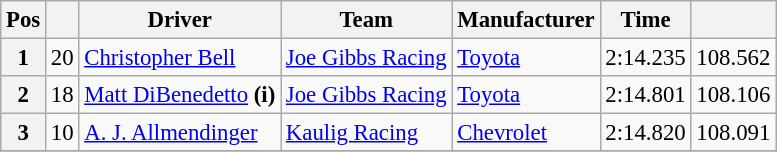<table class="wikitable" style="font-size:95%">
<tr>
<th>Pos</th>
<th></th>
<th>Driver</th>
<th>Team</th>
<th>Manufacturer</th>
<th>Time</th>
<th></th>
</tr>
<tr>
<th>1</th>
<td>20</td>
<td><a href='#'>Christopher Bell</a></td>
<td><a href='#'>Joe Gibbs Racing</a></td>
<td><a href='#'>Toyota</a></td>
<td>2:14.235</td>
<td>108.562</td>
</tr>
<tr>
<th>2</th>
<td>18</td>
<td><a href='#'>Matt DiBenedetto</a> <strong>(i)</strong></td>
<td><a href='#'>Joe Gibbs Racing</a></td>
<td><a href='#'>Toyota</a></td>
<td>2:14.801</td>
<td>108.106</td>
</tr>
<tr>
<th>3</th>
<td>10</td>
<td><a href='#'>A. J. Allmendinger</a></td>
<td><a href='#'>Kaulig Racing</a></td>
<td><a href='#'>Chevrolet</a></td>
<td>2:14.820</td>
<td>108.091</td>
</tr>
<tr>
</tr>
</table>
